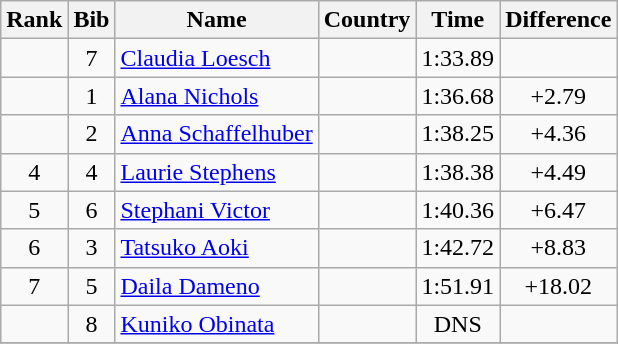<table class="wikitable sortable" style="text-align:center">
<tr>
<th>Rank</th>
<th>Bib</th>
<th>Name</th>
<th>Country</th>
<th>Time</th>
<th>Difference</th>
</tr>
<tr>
<td></td>
<td>7</td>
<td align=left><a href='#'>Claudia Loesch</a></td>
<td align=left></td>
<td>1:33.89</td>
<td></td>
</tr>
<tr>
<td></td>
<td>1</td>
<td align=left><a href='#'>Alana Nichols</a></td>
<td align=left></td>
<td>1:36.68</td>
<td>+2.79</td>
</tr>
<tr>
<td></td>
<td>2</td>
<td align=left><a href='#'>Anna Schaffelhuber</a></td>
<td align=left></td>
<td>1:38.25</td>
<td>+4.36</td>
</tr>
<tr>
<td>4</td>
<td>4</td>
<td align=left><a href='#'>Laurie Stephens</a></td>
<td align=left></td>
<td>1:38.38</td>
<td>+4.49</td>
</tr>
<tr>
<td>5</td>
<td>6</td>
<td align=left><a href='#'>Stephani Victor</a></td>
<td align=left></td>
<td>1:40.36</td>
<td>+6.47</td>
</tr>
<tr>
<td>6</td>
<td>3</td>
<td align=left><a href='#'>Tatsuko Aoki</a></td>
<td align=left></td>
<td>1:42.72</td>
<td>+8.83</td>
</tr>
<tr>
<td>7</td>
<td>5</td>
<td align=left><a href='#'>Daila Dameno</a></td>
<td align=left></td>
<td>1:51.91</td>
<td>+18.02</td>
</tr>
<tr>
<td></td>
<td>8</td>
<td align=left><a href='#'>Kuniko Obinata</a></td>
<td align=left></td>
<td>DNS</td>
<td></td>
</tr>
<tr>
</tr>
</table>
